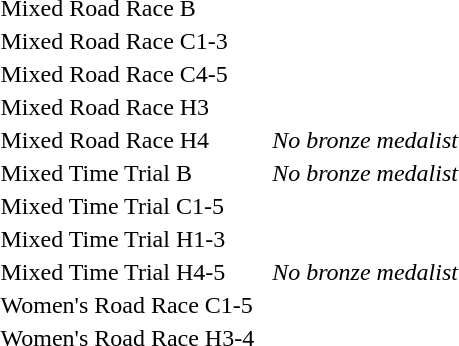<table>
<tr>
<td>Mixed Road Race B</td>
<td></td>
<td></td>
<td></td>
</tr>
<tr>
<td>Mixed Road Race C1-3</td>
<td></td>
<td></td>
<td></td>
</tr>
<tr>
<td>Mixed Road Race C4-5</td>
<td></td>
<td></td>
<td></td>
</tr>
<tr>
<td>Mixed Road Race H3</td>
<td></td>
<td></td>
<td></td>
</tr>
<tr>
<td>Mixed Road Race H4</td>
<td></td>
<td></td>
<td><em>No bronze medalist</em></td>
</tr>
<tr>
<td>Mixed Time Trial B</td>
<td></td>
<td></td>
<td><em>No bronze medalist</em></td>
</tr>
<tr>
<td>Mixed Time Trial C1-5</td>
<td></td>
<td></td>
<td></td>
</tr>
<tr>
<td>Mixed Time Trial H1-3</td>
<td></td>
<td></td>
<td></td>
</tr>
<tr>
<td>Mixed Time Trial H4-5</td>
<td></td>
<td></td>
<td><em>No bronze medalist</em></td>
</tr>
<tr>
<td>Women's Road Race C1-5</td>
<td></td>
<td></td>
<td></td>
</tr>
<tr>
<td>Women's Road Race H3-4</td>
<td></td>
<td></td>
<td></td>
</tr>
</table>
